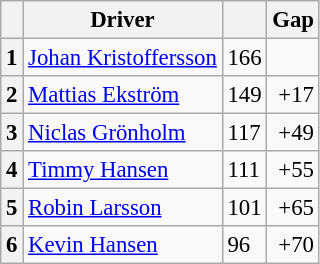<table class="wikitable" style="font-size: 95%;">
<tr>
<th></th>
<th>Driver</th>
<th></th>
<th>Gap</th>
</tr>
<tr>
<th>1</th>
<td> <a href='#'>Johan Kristoffersson</a></td>
<td>166</td>
<td></td>
</tr>
<tr>
<th>2</th>
<td> <a href='#'>Mattias Ekström</a></td>
<td>149</td>
<td align="right">+17</td>
</tr>
<tr>
<th>3</th>
<td> <a href='#'>Niclas Grönholm</a></td>
<td>117</td>
<td align="right">+49</td>
</tr>
<tr>
<th>4</th>
<td> <a href='#'>Timmy Hansen</a></td>
<td>111</td>
<td align="right">+55</td>
</tr>
<tr>
<th>5</th>
<td> <a href='#'>Robin Larsson</a></td>
<td>101</td>
<td align="right">+65</td>
</tr>
<tr>
<th>6</th>
<td> <a href='#'>Kevin Hansen</a></td>
<td>96</td>
<td align="right">+70</td>
</tr>
</table>
